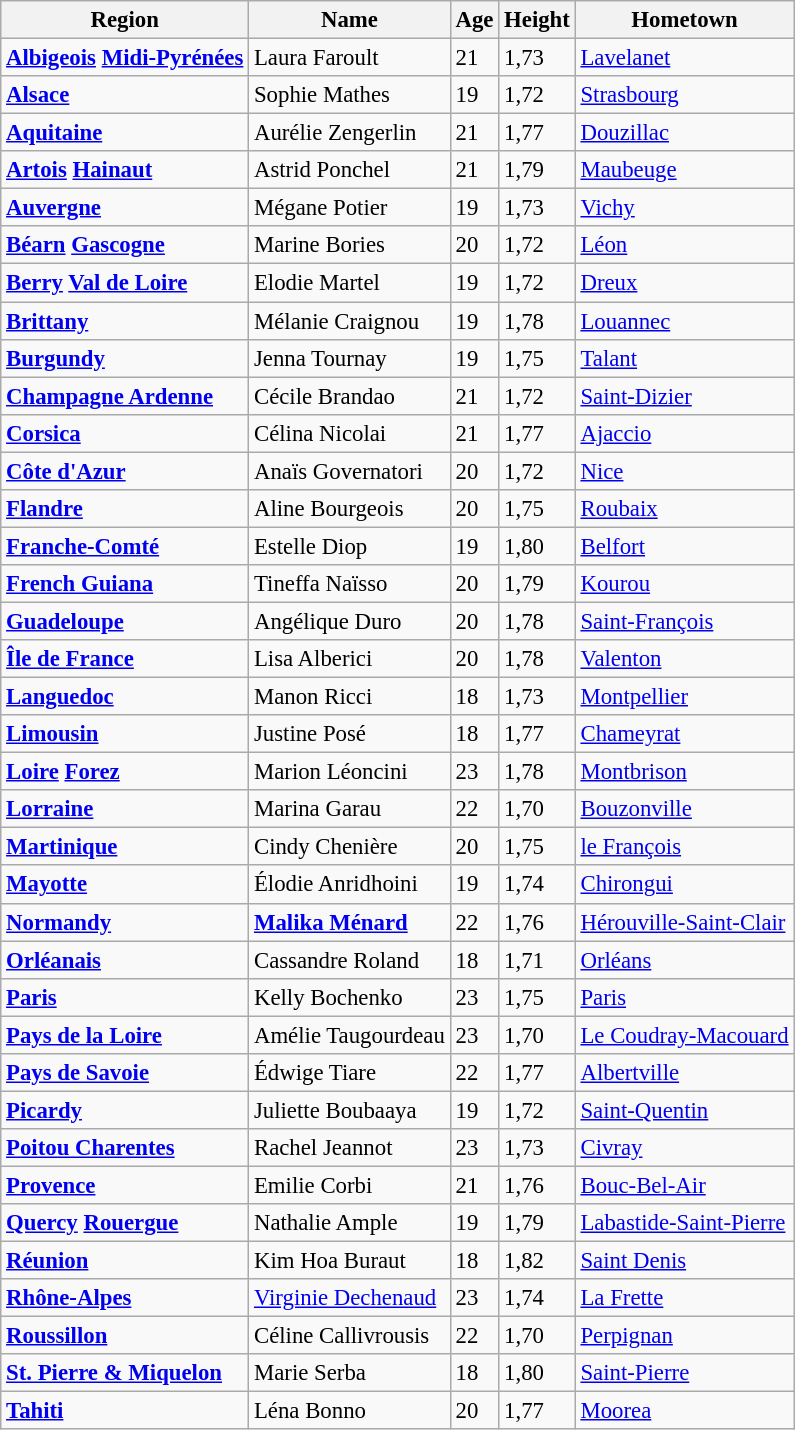<table class="wikitable sortable" style="font-size: 95%;">
<tr>
<th>Region</th>
<th>Name</th>
<th>Age</th>
<th>Height</th>
<th>Hometown</th>
</tr>
<tr>
<td> <strong><a href='#'>Albigeois</a> <a href='#'>Midi-Pyrénées</a></strong></td>
<td>Laura Faroult</td>
<td>21</td>
<td>1,73</td>
<td><a href='#'>Lavelanet</a></td>
</tr>
<tr>
<td> <strong><a href='#'>Alsace</a></strong></td>
<td>Sophie Mathes</td>
<td>19</td>
<td>1,72</td>
<td><a href='#'>Strasbourg</a></td>
</tr>
<tr>
<td> <strong><a href='#'>Aquitaine</a></strong></td>
<td>Aurélie Zengerlin</td>
<td>21</td>
<td>1,77</td>
<td><a href='#'>Douzillac</a></td>
</tr>
<tr>
<td> <strong><a href='#'>Artois</a> <a href='#'>Hainaut</a></strong></td>
<td>Astrid Ponchel</td>
<td>21</td>
<td>1,79</td>
<td><a href='#'>Maubeuge</a></td>
</tr>
<tr>
<td> <strong><a href='#'>Auvergne</a></strong></td>
<td>Mégane Potier</td>
<td>19</td>
<td>1,73</td>
<td><a href='#'>Vichy</a></td>
</tr>
<tr>
<td> <strong><a href='#'>Béarn</a> <a href='#'>Gascogne</a></strong></td>
<td>Marine Bories</td>
<td>20</td>
<td>1,72</td>
<td><a href='#'>Léon</a></td>
</tr>
<tr>
<td> <strong><a href='#'>Berry</a> <a href='#'>Val de Loire</a></strong></td>
<td>Elodie Martel</td>
<td>19</td>
<td>1,72</td>
<td><a href='#'>Dreux</a></td>
</tr>
<tr>
<td> <strong><a href='#'>Brittany</a></strong></td>
<td>Mélanie Craignou</td>
<td>19</td>
<td>1,78</td>
<td><a href='#'>Louannec</a></td>
</tr>
<tr>
<td> <strong><a href='#'>Burgundy</a></strong></td>
<td>Jenna Tournay</td>
<td>19</td>
<td>1,75</td>
<td><a href='#'>Talant</a></td>
</tr>
<tr>
<td> <strong><a href='#'>Champagne Ardenne</a></strong></td>
<td>Cécile Brandao</td>
<td>21</td>
<td>1,72</td>
<td><a href='#'>Saint-Dizier</a></td>
</tr>
<tr>
<td> <strong><a href='#'>Corsica</a></strong></td>
<td>Célina Nicolai</td>
<td>21</td>
<td>1,77</td>
<td><a href='#'>Ajaccio</a></td>
</tr>
<tr>
<td> <strong><a href='#'>Côte d'Azur</a></strong></td>
<td>Anaïs Governatori</td>
<td>20</td>
<td>1,72</td>
<td><a href='#'>Nice</a></td>
</tr>
<tr>
<td> <strong><a href='#'>Flandre</a></strong></td>
<td>Aline Bourgeois</td>
<td>20</td>
<td>1,75</td>
<td><a href='#'>Roubaix</a></td>
</tr>
<tr>
<td> <strong><a href='#'>Franche-Comté</a></strong></td>
<td>Estelle Diop</td>
<td>19</td>
<td>1,80</td>
<td><a href='#'>Belfort</a></td>
</tr>
<tr>
<td> <strong><a href='#'>French Guiana</a></strong></td>
<td>Tineffa Naïsso</td>
<td>20</td>
<td>1,79</td>
<td><a href='#'>Kourou</a></td>
</tr>
<tr>
<td> <strong><a href='#'>Guadeloupe</a></strong></td>
<td>Angélique Duro</td>
<td>20</td>
<td>1,78</td>
<td><a href='#'>Saint-François</a></td>
</tr>
<tr>
<td> <strong><a href='#'>Île de France</a></strong></td>
<td>Lisa Alberici</td>
<td>20</td>
<td>1,78</td>
<td><a href='#'>Valenton</a></td>
</tr>
<tr>
<td> <strong><a href='#'>Languedoc</a></strong></td>
<td>Manon Ricci</td>
<td>18</td>
<td>1,73</td>
<td><a href='#'>Montpellier</a></td>
</tr>
<tr>
<td> <strong><a href='#'>Limousin</a></strong></td>
<td>Justine Posé</td>
<td>18</td>
<td>1,77</td>
<td><a href='#'>Chameyrat</a></td>
</tr>
<tr>
<td> <strong><a href='#'>Loire</a> <a href='#'>Forez</a></strong></td>
<td>Marion Léoncini</td>
<td>23</td>
<td>1,78</td>
<td><a href='#'>Montbrison</a></td>
</tr>
<tr>
<td> <strong><a href='#'>Lorraine</a></strong></td>
<td>Marina Garau</td>
<td>22</td>
<td>1,70</td>
<td><a href='#'>Bouzonville</a></td>
</tr>
<tr>
<td> <strong><a href='#'>Martinique</a></strong></td>
<td>Cindy Chenière</td>
<td>20</td>
<td>1,75</td>
<td><a href='#'>le François</a></td>
</tr>
<tr>
<td> <strong><a href='#'>Mayotte</a></strong></td>
<td>Élodie Anridhoini</td>
<td>19</td>
<td>1,74</td>
<td><a href='#'>Chirongui</a></td>
</tr>
<tr>
<td> <strong><a href='#'>Normandy</a></strong></td>
<td><strong><a href='#'>Malika Ménard</a></strong></td>
<td>22</td>
<td>1,76</td>
<td><a href='#'>Hérouville-Saint-Clair</a></td>
</tr>
<tr>
<td> <strong><a href='#'>Orléanais</a></strong></td>
<td>Cassandre Roland</td>
<td>18</td>
<td>1,71</td>
<td><a href='#'>Orléans</a></td>
</tr>
<tr>
<td> <strong><a href='#'>Paris</a></strong></td>
<td>Kelly Bochenko</td>
<td>23</td>
<td>1,75</td>
<td><a href='#'>Paris</a></td>
</tr>
<tr>
<td> <strong><a href='#'>Pays de la Loire</a></strong></td>
<td>Amélie Taugourdeau</td>
<td>23</td>
<td>1,70</td>
<td><a href='#'>Le Coudray-Macouard</a></td>
</tr>
<tr>
<td> <strong><a href='#'>Pays de Savoie</a></strong></td>
<td>Édwige Tiare</td>
<td>22</td>
<td>1,77</td>
<td><a href='#'>Albertville</a></td>
</tr>
<tr>
<td> <strong><a href='#'>Picardy</a></strong></td>
<td>Juliette Boubaaya</td>
<td>19</td>
<td>1,72</td>
<td><a href='#'>Saint-Quentin</a></td>
</tr>
<tr>
<td> <strong><a href='#'>Poitou Charentes</a></strong></td>
<td>Rachel Jeannot</td>
<td>23</td>
<td>1,73</td>
<td><a href='#'>Civray</a></td>
</tr>
<tr>
<td> <strong><a href='#'>Provence</a></strong></td>
<td>Emilie Corbi</td>
<td>21</td>
<td>1,76</td>
<td><a href='#'>Bouc-Bel-Air</a></td>
</tr>
<tr>
<td> <strong><a href='#'>Quercy</a> <a href='#'>Rouergue</a></strong></td>
<td>Nathalie Ample</td>
<td>19</td>
<td>1,79</td>
<td><a href='#'>Labastide-Saint-Pierre</a></td>
</tr>
<tr>
<td> <strong><a href='#'>Réunion</a></strong></td>
<td>Kim Hoa Buraut</td>
<td>18</td>
<td>1,82</td>
<td><a href='#'>Saint Denis</a></td>
</tr>
<tr>
<td> <strong><a href='#'>Rhône-Alpes</a></strong></td>
<td><a href='#'>Virginie Dechenaud</a></td>
<td>23</td>
<td>1,74</td>
<td><a href='#'>La Frette</a></td>
</tr>
<tr>
<td> <strong><a href='#'>Roussillon</a></strong></td>
<td>Céline Callivrousis</td>
<td>22</td>
<td>1,70</td>
<td><a href='#'>Perpignan</a></td>
</tr>
<tr>
<td> <strong><a href='#'>St. Pierre & Miquelon</a></strong></td>
<td>Marie Serba</td>
<td>18</td>
<td>1,80</td>
<td><a href='#'>Saint-Pierre</a></td>
</tr>
<tr>
<td> <strong><a href='#'>Tahiti</a></strong></td>
<td>Léna Bonno</td>
<td>20</td>
<td>1,77</td>
<td><a href='#'>Moorea</a></td>
</tr>
</table>
